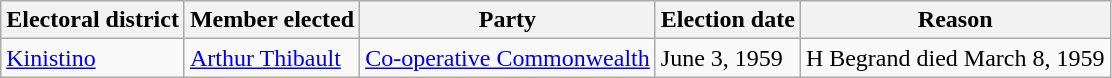<table class="wikitable sortable">
<tr>
<th>Electoral district</th>
<th>Member elected</th>
<th>Party</th>
<th>Election date</th>
<th>Reason</th>
</tr>
<tr>
<td><a href='#'>Kinistino</a></td>
<td><a href='#'>Arthur Thibault</a></td>
<td><a href='#'>Co-operative Commonwealth</a></td>
<td>June 3, 1959</td>
<td>H Begrand died March 8, 1959</td>
</tr>
</table>
